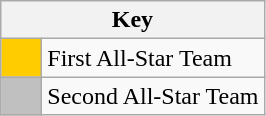<table class="wikitable" style="text-align: center;">
<tr>
<th colspan=2>Key</th>
</tr>
<tr>
<td style="background:#FFCC00; width:20px;"></td>
<td align=left>First All-Star Team</td>
</tr>
<tr>
<td style="background:#C0C0C0; width:20px;"></td>
<td align=left>Second All-Star Team</td>
</tr>
</table>
